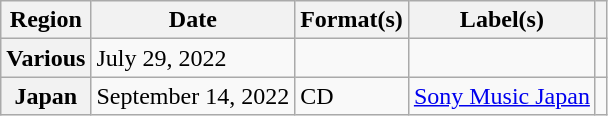<table class="wikitable plainrowheaders">
<tr>
<th scope="col">Region</th>
<th scope="col">Date</th>
<th scope="col">Format(s)</th>
<th scope="col">Label(s)</th>
<th scope="col"></th>
</tr>
<tr>
<th scope="row">Various</th>
<td>July 29, 2022</td>
<td></td>
<td></td>
<td align="center"></td>
</tr>
<tr>
<th scope="row">Japan</th>
<td>September 14, 2022</td>
<td>CD</td>
<td><a href='#'>Sony Music Japan</a></td>
<td align="center"></td>
</tr>
</table>
